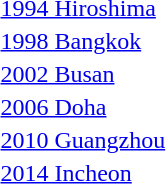<table>
<tr>
<td><a href='#'>1994 Hiroshima</a></td>
<td></td>
<td></td>
<td></td>
</tr>
<tr>
<td><a href='#'>1998 Bangkok</a></td>
<td></td>
<td></td>
<td></td>
</tr>
<tr>
<td><a href='#'>2002 Busan</a></td>
<td></td>
<td></td>
<td></td>
</tr>
<tr>
<td><a href='#'>2006 Doha</a></td>
<td></td>
<td></td>
<td></td>
</tr>
<tr>
<td rowspan=2><a href='#'>2010 Guangzhou</a></td>
<td rowspan=2></td>
<td rowspan=2></td>
<td></td>
</tr>
<tr>
<td></td>
</tr>
<tr>
<td rowspan=2><a href='#'>2014 Incheon</a></td>
<td rowspan=2></td>
<td rowspan=2></td>
<td></td>
</tr>
<tr>
<td></td>
</tr>
</table>
